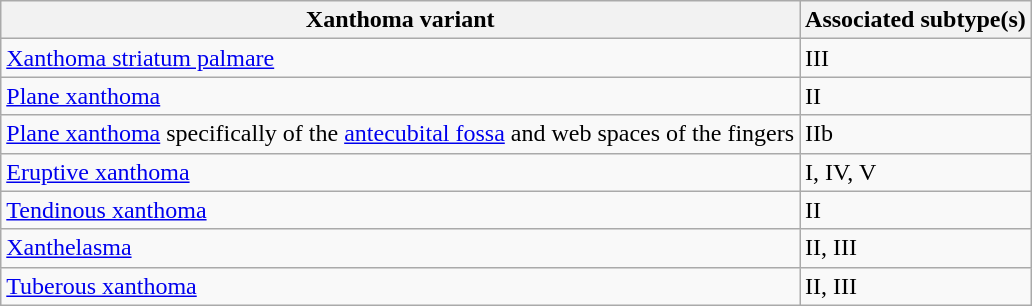<table class="wikitable">
<tr>
<th>Xanthoma variant</th>
<th>Associated subtype(s)</th>
</tr>
<tr>
<td><a href='#'>Xanthoma striatum palmare</a></td>
<td>III</td>
</tr>
<tr>
<td><a href='#'>Plane xanthoma</a></td>
<td>II</td>
</tr>
<tr>
<td><a href='#'>Plane xanthoma</a> specifically of the <a href='#'>antecubital fossa</a> and web spaces of the fingers</td>
<td>IIb</td>
</tr>
<tr>
<td><a href='#'>Eruptive xanthoma</a></td>
<td>I, IV, V</td>
</tr>
<tr>
<td><a href='#'>Tendinous xanthoma</a></td>
<td>II</td>
</tr>
<tr>
<td><a href='#'>Xanthelasma</a></td>
<td>II, III</td>
</tr>
<tr>
<td><a href='#'>Tuberous xanthoma</a></td>
<td>II, III</td>
</tr>
</table>
